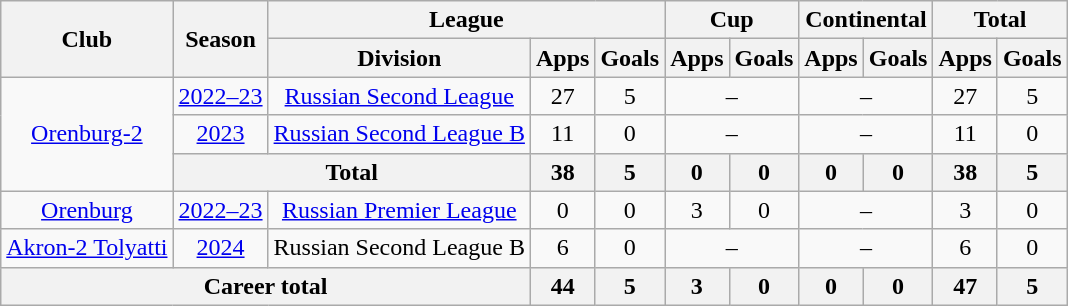<table class="wikitable" style="text-align: center;">
<tr>
<th rowspan=2>Club</th>
<th rowspan=2>Season</th>
<th colspan=3>League</th>
<th colspan=2>Cup</th>
<th colspan=2>Continental</th>
<th colspan=2>Total</th>
</tr>
<tr>
<th>Division</th>
<th>Apps</th>
<th>Goals</th>
<th>Apps</th>
<th>Goals</th>
<th>Apps</th>
<th>Goals</th>
<th>Apps</th>
<th>Goals</th>
</tr>
<tr>
<td rowspan="3"><a href='#'>Orenburg-2</a></td>
<td><a href='#'>2022–23</a></td>
<td><a href='#'>Russian Second League</a></td>
<td>27</td>
<td>5</td>
<td colspan=2>–</td>
<td colspan=2>–</td>
<td>27</td>
<td>5</td>
</tr>
<tr>
<td><a href='#'>2023</a></td>
<td><a href='#'>Russian Second League B</a></td>
<td>11</td>
<td>0</td>
<td colspan=2>–</td>
<td colspan=2>–</td>
<td>11</td>
<td>0</td>
</tr>
<tr>
<th colspan=2>Total</th>
<th>38</th>
<th>5</th>
<th>0</th>
<th>0</th>
<th>0</th>
<th>0</th>
<th>38</th>
<th>5</th>
</tr>
<tr>
<td><a href='#'>Orenburg</a></td>
<td><a href='#'>2022–23</a></td>
<td><a href='#'>Russian Premier League</a></td>
<td>0</td>
<td>0</td>
<td>3</td>
<td>0</td>
<td colspan=2>–</td>
<td>3</td>
<td>0</td>
</tr>
<tr>
<td><a href='#'>Akron-2 Tolyatti</a></td>
<td><a href='#'>2024</a></td>
<td>Russian Second League B</td>
<td>6</td>
<td>0</td>
<td colspan=2>–</td>
<td colspan=2>–</td>
<td>6</td>
<td>0</td>
</tr>
<tr>
<th colspan=3>Career total</th>
<th>44</th>
<th>5</th>
<th>3</th>
<th>0</th>
<th>0</th>
<th>0</th>
<th>47</th>
<th>5</th>
</tr>
</table>
